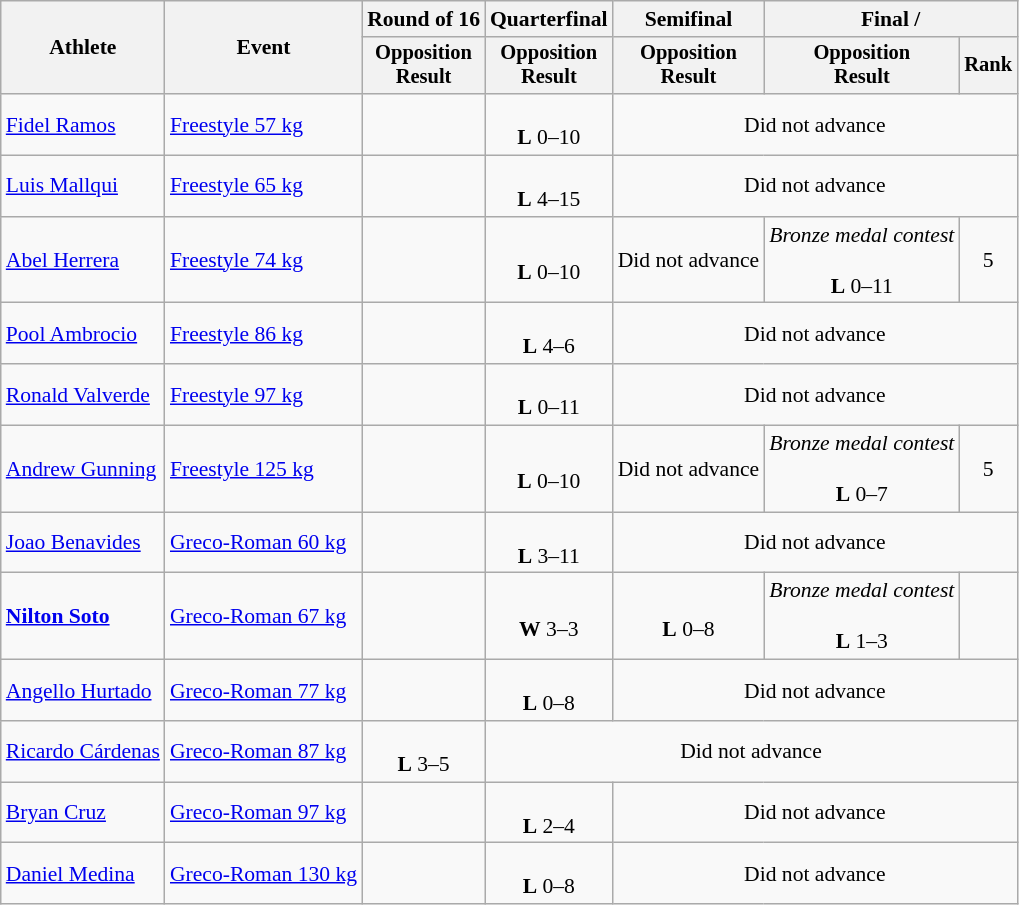<table class=wikitable style=font-size:90%;text-align:center>
<tr>
<th rowspan=2>Athlete</th>
<th rowspan=2>Event</th>
<th>Round of 16</th>
<th>Quarterfinal</th>
<th>Semifinal</th>
<th colspan=2>Final / </th>
</tr>
<tr style=font-size:95%>
<th>Opposition<br>Result</th>
<th>Opposition<br>Result</th>
<th>Opposition<br>Result</th>
<th>Opposition<br>Result</th>
<th>Rank</th>
</tr>
<tr>
<td align=left><a href='#'>Fidel Ramos</a></td>
<td align=left><a href='#'>Freestyle 57 kg</a></td>
<td></td>
<td><br><strong>L</strong> 0–10</td>
<td colspan=3>Did not advance</td>
</tr>
<tr>
<td align=left><a href='#'>Luis Mallqui</a></td>
<td align=left><a href='#'>Freestyle 65 kg</a></td>
<td></td>
<td><br><strong>L</strong> 4–15</td>
<td colspan=3>Did not advance</td>
</tr>
<tr>
<td align=left><a href='#'>Abel Herrera</a></td>
<td align=left><a href='#'>Freestyle 74 kg</a></td>
<td></td>
<td><br><strong>L</strong> 0–10</td>
<td>Did not advance</td>
<td><em>Bronze medal contest</em><br><br><strong>L</strong> 0–11</td>
<td>5</td>
</tr>
<tr>
<td align=left><a href='#'>Pool Ambrocio</a></td>
<td align=left><a href='#'>Freestyle 86 kg</a></td>
<td></td>
<td><br><strong>L</strong> 4–6</td>
<td colspan=3>Did not advance</td>
</tr>
<tr>
<td align=left><a href='#'>Ronald Valverde</a></td>
<td align=left><a href='#'>Freestyle 97 kg</a></td>
<td></td>
<td><br><strong>L</strong> 0–11</td>
<td colspan=3>Did not advance</td>
</tr>
<tr>
<td align=left><a href='#'>Andrew Gunning</a></td>
<td align=left><a href='#'>Freestyle 125 kg</a></td>
<td></td>
<td><br><strong>L</strong> 0–10</td>
<td>Did not advance</td>
<td><em>Bronze medal contest</em><br><br><strong>L</strong> 0–7</td>
<td>5</td>
</tr>
<tr>
<td align=left><a href='#'>Joao Benavides</a></td>
<td align=left><a href='#'>Greco-Roman 60 kg</a></td>
<td></td>
<td><br><strong>L</strong> 3–11</td>
<td colspan=3>Did not advance</td>
</tr>
<tr>
<td align=left><strong><a href='#'>Nilton Soto</a></strong></td>
<td align=left><a href='#'>Greco-Roman 67 kg</a></td>
<td></td>
<td><br><strong>W</strong> 3–3</td>
<td><br><strong>L</strong> 0–8</td>
<td><em>Bronze medal contest</em><br><br><strong>L</strong> 1–3</td>
<td> </td>
</tr>
<tr>
<td align=left><a href='#'>Angello Hurtado</a></td>
<td align=left><a href='#'>Greco-Roman 77 kg</a></td>
<td></td>
<td><br><strong>L</strong> 0–8</td>
<td colspan=3>Did not advance</td>
</tr>
<tr>
<td align=left><a href='#'>Ricardo Cárdenas</a></td>
<td align=left><a href='#'>Greco-Roman 87 kg</a></td>
<td><br><strong>L</strong> 3–5</td>
<td colspan=4>Did not advance</td>
</tr>
<tr>
<td align=left><a href='#'>Bryan Cruz</a></td>
<td align=left><a href='#'>Greco-Roman 97 kg</a></td>
<td></td>
<td><br><strong>L</strong> 2–4</td>
<td colspan=3>Did not advance</td>
</tr>
<tr>
<td align=left><a href='#'>Daniel Medina</a></td>
<td align=left><a href='#'>Greco-Roman 130 kg</a></td>
<td></td>
<td><br><strong>L</strong> 0–8</td>
<td colspan=3>Did not advance</td>
</tr>
</table>
